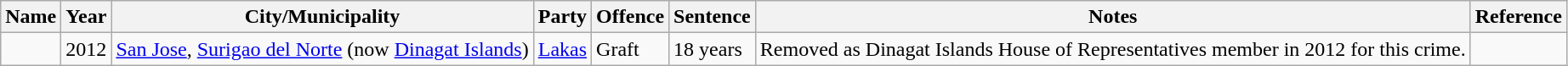<table class="wikitable">
<tr>
<th>Name</th>
<th>Year</th>
<th>City/Municipality</th>
<th>Party</th>
<th>Offence</th>
<th>Sentence</th>
<th>Notes</th>
<th>Reference</th>
</tr>
<tr>
<td></td>
<td>2012</td>
<td><a href='#'>San Jose</a>, <a href='#'>Surigao del Norte</a> (now <a href='#'>Dinagat Islands</a>)</td>
<td><a href='#'>Lakas</a></td>
<td>Graft</td>
<td>18 years</td>
<td>Removed as Dinagat Islands House of Representatives member in 2012 for this crime.</td>
<td></td>
</tr>
</table>
